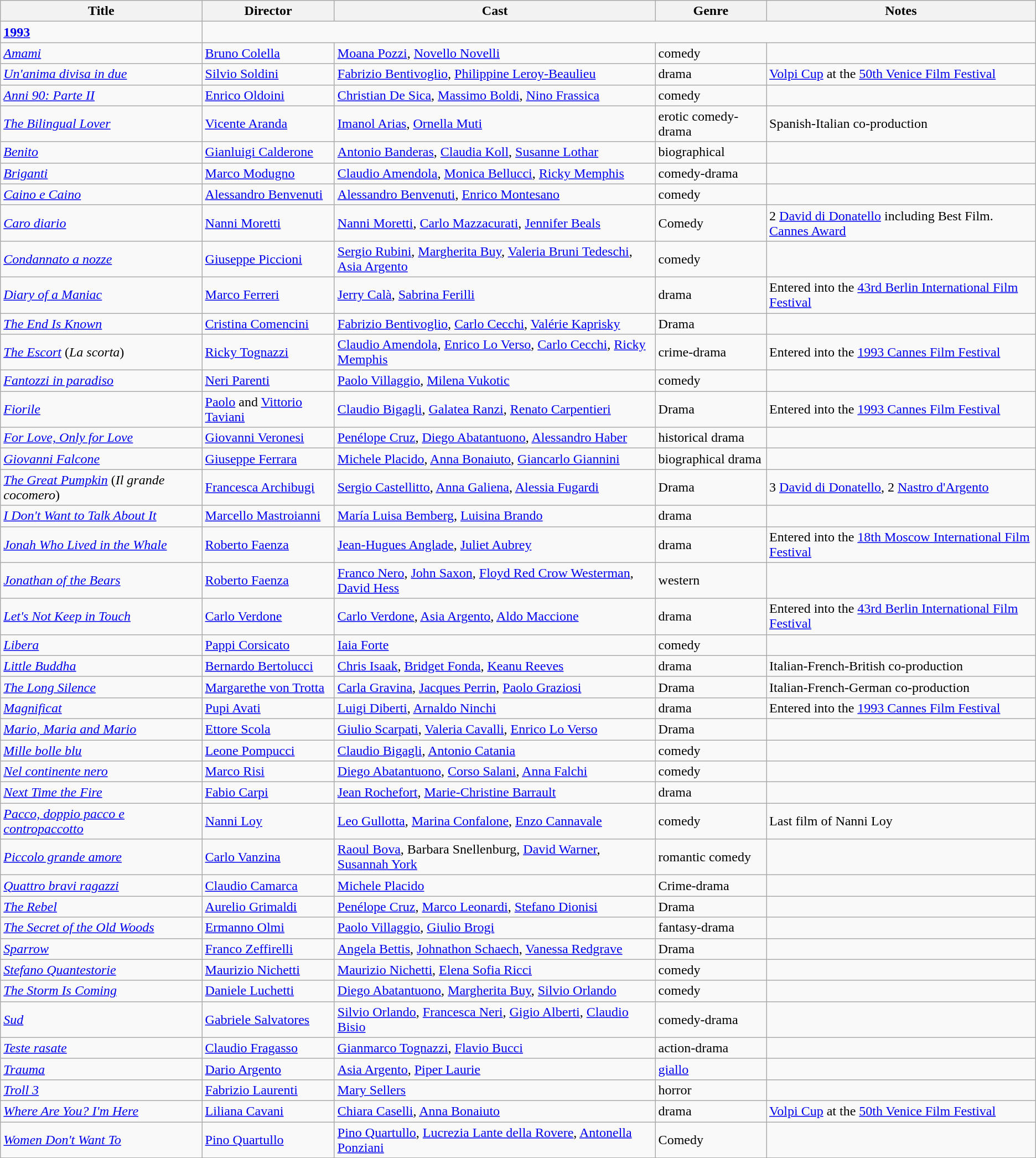<table class="wikitable">
<tr>
<th>Title</th>
<th>Director</th>
<th>Cast</th>
<th>Genre</th>
<th>Notes</th>
</tr>
<tr>
<td><strong><a href='#'>1993</a></strong></td>
</tr>
<tr>
<td><em><a href='#'>Amami</a></em></td>
<td><a href='#'>Bruno Colella</a></td>
<td><a href='#'>Moana Pozzi</a>, <a href='#'>Novello Novelli</a></td>
<td>comedy</td>
<td></td>
</tr>
<tr>
<td><em><a href='#'>Un'anima divisa in due</a></em></td>
<td><a href='#'>Silvio Soldini</a></td>
<td><a href='#'>Fabrizio Bentivoglio</a>, <a href='#'>Philippine Leroy-Beaulieu</a></td>
<td>drama</td>
<td><a href='#'>Volpi Cup</a> at the <a href='#'>50th Venice Film Festival</a></td>
</tr>
<tr>
<td><em><a href='#'>Anni 90: Parte II</a></em></td>
<td><a href='#'>Enrico Oldoini</a></td>
<td><a href='#'>Christian De Sica</a>, <a href='#'>Massimo Boldi</a>, <a href='#'>Nino Frassica</a></td>
<td>comedy</td>
<td></td>
</tr>
<tr>
<td><em><a href='#'>The Bilingual Lover</a></em></td>
<td><a href='#'>Vicente Aranda</a></td>
<td><a href='#'>Imanol Arias</a>, <a href='#'>Ornella Muti</a></td>
<td>erotic comedy-drama</td>
<td>Spanish-Italian co-production</td>
</tr>
<tr>
<td><em><a href='#'>Benito</a></em></td>
<td><a href='#'>Gianluigi Calderone</a></td>
<td><a href='#'>Antonio Banderas</a>, <a href='#'>Claudia Koll</a>, <a href='#'>Susanne Lothar</a></td>
<td>biographical</td>
<td></td>
</tr>
<tr>
<td><em><a href='#'>Briganti</a></em></td>
<td><a href='#'>Marco Modugno</a></td>
<td><a href='#'>Claudio Amendola</a>, <a href='#'>Monica Bellucci</a>, <a href='#'>Ricky Memphis</a></td>
<td>comedy-drama</td>
<td></td>
</tr>
<tr>
<td><em><a href='#'>Caino e Caino</a></em></td>
<td><a href='#'>Alessandro Benvenuti</a></td>
<td><a href='#'>Alessandro Benvenuti</a>, <a href='#'>Enrico Montesano</a></td>
<td>comedy</td>
<td></td>
</tr>
<tr>
<td><em><a href='#'>Caro diario</a></em></td>
<td><a href='#'>Nanni Moretti</a></td>
<td><a href='#'>Nanni Moretti</a>, <a href='#'>Carlo Mazzacurati</a>, <a href='#'>Jennifer Beals</a></td>
<td>Comedy</td>
<td>2 <a href='#'>David di Donatello</a> including Best Film. <a href='#'>Cannes Award</a></td>
</tr>
<tr>
<td><em><a href='#'>Condannato a nozze</a></em></td>
<td><a href='#'>Giuseppe Piccioni</a></td>
<td><a href='#'>Sergio Rubini</a>, <a href='#'>Margherita Buy</a>, <a href='#'>Valeria Bruni Tedeschi</a>, <a href='#'>Asia Argento</a></td>
<td>comedy</td>
<td></td>
</tr>
<tr>
<td><em><a href='#'>Diary of a Maniac</a></em></td>
<td><a href='#'>Marco Ferreri</a></td>
<td><a href='#'>Jerry Calà</a>, <a href='#'>Sabrina Ferilli</a></td>
<td>drama</td>
<td>Entered into the <a href='#'>43rd Berlin International Film Festival</a></td>
</tr>
<tr>
<td><em><a href='#'>The End Is Known</a></em></td>
<td><a href='#'>Cristina Comencini</a></td>
<td><a href='#'>Fabrizio Bentivoglio</a>, <a href='#'>Carlo Cecchi</a>, <a href='#'>Valérie Kaprisky</a></td>
<td>Drama</td>
<td></td>
</tr>
<tr>
<td><em><a href='#'>The Escort</a></em> (<em>La scorta</em>)</td>
<td><a href='#'>Ricky Tognazzi</a></td>
<td><a href='#'>Claudio Amendola</a>, <a href='#'>Enrico Lo Verso</a>, <a href='#'>Carlo Cecchi</a>, <a href='#'>Ricky Memphis</a></td>
<td>crime-drama</td>
<td>Entered into the <a href='#'>1993 Cannes Film Festival</a></td>
</tr>
<tr>
<td><em><a href='#'>Fantozzi in paradiso</a></em></td>
<td><a href='#'>Neri Parenti</a></td>
<td><a href='#'>Paolo Villaggio</a>, <a href='#'>Milena Vukotic</a></td>
<td>comedy</td>
<td></td>
</tr>
<tr>
<td><em><a href='#'>Fiorile</a></em></td>
<td><a href='#'>Paolo</a> and <a href='#'>Vittorio Taviani</a></td>
<td><a href='#'>Claudio Bigagli</a>, <a href='#'>Galatea Ranzi</a>, <a href='#'>Renato Carpentieri</a></td>
<td>Drama</td>
<td>Entered into the <a href='#'>1993 Cannes Film Festival</a></td>
</tr>
<tr>
<td><em><a href='#'>For Love, Only for Love</a></em></td>
<td><a href='#'>Giovanni Veronesi</a></td>
<td><a href='#'>Penélope Cruz</a>, <a href='#'>Diego Abatantuono</a>, <a href='#'>Alessandro Haber</a></td>
<td>historical drama</td>
<td></td>
</tr>
<tr>
<td><em><a href='#'>Giovanni Falcone</a></em></td>
<td><a href='#'>Giuseppe Ferrara</a></td>
<td><a href='#'>Michele Placido</a>, <a href='#'>Anna Bonaiuto</a>, <a href='#'>Giancarlo Giannini</a></td>
<td>biographical drama</td>
<td></td>
</tr>
<tr>
<td><em><a href='#'>The Great Pumpkin</a></em> (<em>Il grande cocomero</em>)</td>
<td><a href='#'>Francesca Archibugi</a></td>
<td><a href='#'>Sergio Castellitto</a>, <a href='#'>Anna Galiena</a>, <a href='#'>Alessia Fugardi</a></td>
<td>Drama</td>
<td>3 <a href='#'>David di Donatello</a>, 2  <a href='#'>Nastro d'Argento</a></td>
</tr>
<tr>
<td><em><a href='#'>I Don't Want to Talk About It</a></em></td>
<td><a href='#'>Marcello Mastroianni</a></td>
<td><a href='#'>María Luisa Bemberg</a>, <a href='#'>Luisina Brando</a></td>
<td>drama</td>
<td></td>
</tr>
<tr>
<td><em><a href='#'>Jonah Who Lived in the Whale</a></em></td>
<td><a href='#'>Roberto Faenza</a></td>
<td><a href='#'>Jean-Hugues Anglade</a>, <a href='#'>Juliet Aubrey</a></td>
<td>drama</td>
<td>Entered into the <a href='#'>18th Moscow International Film Festival</a></td>
</tr>
<tr>
<td><em><a href='#'>Jonathan of the Bears</a></em></td>
<td><a href='#'>Roberto Faenza</a></td>
<td><a href='#'>Franco Nero</a>, <a href='#'>John Saxon</a>, <a href='#'>Floyd Red Crow Westerman</a>, <a href='#'>David Hess</a></td>
<td>western</td>
<td></td>
</tr>
<tr>
<td><em><a href='#'>Let's Not Keep in Touch</a></em></td>
<td><a href='#'>Carlo Verdone</a></td>
<td><a href='#'>Carlo Verdone</a>, <a href='#'>Asia Argento</a>, <a href='#'>Aldo Maccione</a></td>
<td>drama</td>
<td>Entered into the <a href='#'>43rd Berlin International Film Festival</a></td>
</tr>
<tr>
<td><em><a href='#'>Libera</a></em></td>
<td><a href='#'>Pappi Corsicato</a></td>
<td><a href='#'>Iaia Forte</a></td>
<td>comedy</td>
<td></td>
</tr>
<tr>
<td><em><a href='#'>Little Buddha</a></em></td>
<td><a href='#'>Bernardo Bertolucci</a></td>
<td><a href='#'>Chris Isaak</a>, <a href='#'>Bridget Fonda</a>, <a href='#'>Keanu Reeves</a></td>
<td>drama</td>
<td>Italian-French-British co-production</td>
</tr>
<tr>
<td><em><a href='#'>The Long Silence</a></em></td>
<td><a href='#'>Margarethe von Trotta</a></td>
<td><a href='#'>Carla Gravina</a>, <a href='#'>Jacques Perrin</a>, <a href='#'>Paolo Graziosi</a></td>
<td>Drama</td>
<td>Italian-French-German co-production</td>
</tr>
<tr>
<td><em><a href='#'>Magnificat</a></em></td>
<td><a href='#'>Pupi Avati</a></td>
<td><a href='#'>Luigi Diberti</a>, <a href='#'>Arnaldo Ninchi</a></td>
<td>drama</td>
<td>Entered into the <a href='#'>1993 Cannes Film Festival</a></td>
</tr>
<tr>
<td><em><a href='#'>Mario, Maria and Mario</a></em></td>
<td><a href='#'>Ettore Scola</a></td>
<td><a href='#'>Giulio Scarpati</a>, <a href='#'>Valeria Cavalli</a>, <a href='#'>Enrico Lo Verso</a></td>
<td>Drama</td>
<td></td>
</tr>
<tr>
<td><em><a href='#'>Mille bolle blu</a></em></td>
<td><a href='#'>Leone Pompucci</a></td>
<td><a href='#'>Claudio Bigagli</a>, <a href='#'>Antonio Catania</a></td>
<td>comedy</td>
<td></td>
</tr>
<tr>
<td><em><a href='#'>Nel continente nero</a></em></td>
<td><a href='#'>Marco Risi</a></td>
<td><a href='#'>Diego Abatantuono</a>, <a href='#'>Corso Salani</a>, <a href='#'>Anna Falchi</a></td>
<td>comedy</td>
<td></td>
</tr>
<tr>
<td><em><a href='#'>Next Time the Fire</a></em></td>
<td><a href='#'>Fabio Carpi</a></td>
<td><a href='#'>Jean Rochefort</a>, <a href='#'>Marie-Christine Barrault</a></td>
<td>drama</td>
<td></td>
</tr>
<tr>
<td><em><a href='#'>Pacco, doppio pacco e contropaccotto</a></em></td>
<td><a href='#'>Nanni Loy</a></td>
<td><a href='#'>Leo Gullotta</a>, <a href='#'>Marina Confalone</a>, <a href='#'>Enzo Cannavale</a></td>
<td>comedy</td>
<td>Last film of Nanni Loy</td>
</tr>
<tr>
<td><em><a href='#'>Piccolo grande amore</a></em></td>
<td><a href='#'>Carlo Vanzina</a></td>
<td><a href='#'>Raoul Bova</a>, Barbara Snellenburg, <a href='#'>David Warner</a>, <a href='#'>Susannah York</a></td>
<td>romantic comedy</td>
<td></td>
</tr>
<tr>
<td><em><a href='#'>Quattro bravi ragazzi</a></em></td>
<td><a href='#'>Claudio Camarca</a></td>
<td><a href='#'>Michele Placido</a></td>
<td>Crime-drama</td>
<td></td>
</tr>
<tr>
<td><em><a href='#'>The Rebel</a></em></td>
<td><a href='#'>Aurelio Grimaldi</a></td>
<td><a href='#'>Penélope Cruz</a>, <a href='#'>Marco Leonardi</a>, <a href='#'>Stefano Dionisi</a></td>
<td>Drama</td>
<td></td>
</tr>
<tr>
<td><em><a href='#'>The Secret of the Old Woods</a></em></td>
<td><a href='#'>Ermanno Olmi</a></td>
<td><a href='#'>Paolo Villaggio</a>, <a href='#'>Giulio Brogi</a></td>
<td>fantasy-drama</td>
<td></td>
</tr>
<tr>
<td><em><a href='#'>Sparrow</a></em></td>
<td><a href='#'>Franco Zeffirelli</a></td>
<td><a href='#'>Angela Bettis</a>, <a href='#'>Johnathon Schaech</a>, <a href='#'>Vanessa Redgrave</a></td>
<td>Drama</td>
<td></td>
</tr>
<tr>
<td><em><a href='#'>Stefano Quantestorie</a></em></td>
<td><a href='#'>Maurizio Nichetti</a></td>
<td><a href='#'>Maurizio Nichetti</a>, <a href='#'>Elena Sofia Ricci</a></td>
<td>comedy</td>
<td></td>
</tr>
<tr>
<td><em><a href='#'>The Storm Is Coming</a></em></td>
<td><a href='#'>Daniele Luchetti</a></td>
<td><a href='#'>Diego Abatantuono</a>, <a href='#'>Margherita Buy</a>, <a href='#'>Silvio Orlando</a></td>
<td>comedy</td>
<td></td>
</tr>
<tr>
<td><em><a href='#'>Sud</a></em></td>
<td><a href='#'>Gabriele Salvatores</a></td>
<td><a href='#'>Silvio Orlando</a>, <a href='#'>Francesca Neri</a>, <a href='#'>Gigio Alberti</a>, <a href='#'>Claudio Bisio</a></td>
<td>comedy-drama</td>
<td></td>
</tr>
<tr>
<td><em><a href='#'>Teste rasate</a></em></td>
<td><a href='#'>Claudio Fragasso</a></td>
<td><a href='#'>Gianmarco Tognazzi</a>, <a href='#'>Flavio Bucci</a></td>
<td>action-drama</td>
<td></td>
</tr>
<tr>
<td><em><a href='#'>Trauma</a></em></td>
<td><a href='#'>Dario Argento</a></td>
<td><a href='#'>Asia Argento</a>, <a href='#'>Piper Laurie</a></td>
<td><a href='#'>giallo</a></td>
<td></td>
</tr>
<tr>
<td><em><a href='#'>Troll 3</a></em></td>
<td><a href='#'>Fabrizio Laurenti</a></td>
<td><a href='#'>Mary Sellers</a></td>
<td>horror</td>
<td></td>
</tr>
<tr>
<td><em><a href='#'>Where Are You? I'm Here</a></em></td>
<td><a href='#'>Liliana Cavani</a></td>
<td><a href='#'>Chiara Caselli</a>, <a href='#'>Anna Bonaiuto</a></td>
<td>drama</td>
<td><a href='#'>Volpi Cup</a> at the <a href='#'>50th Venice Film Festival</a></td>
</tr>
<tr>
<td><em><a href='#'>Women Don't Want To</a></em></td>
<td><a href='#'>Pino Quartullo</a></td>
<td><a href='#'>Pino Quartullo</a>, <a href='#'>Lucrezia Lante della Rovere</a>, <a href='#'>Antonella Ponziani</a></td>
<td>Comedy</td>
<td></td>
</tr>
<tr>
</tr>
</table>
